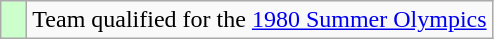<table class="wikitable">
<tr>
<td width=10px bgcolor=#ccffcc></td>
<td>Team qualified for the <a href='#'>1980 Summer Olympics</a></td>
</tr>
</table>
